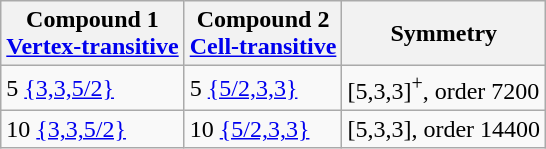<table class=wikitable>
<tr>
<th>Compound 1<br><a href='#'>Vertex-transitive</a></th>
<th>Compound 2<br><a href='#'>Cell-transitive</a></th>
<th>Symmetry</th>
</tr>
<tr>
<td>5 <a href='#'>{3,3,5/2}</a></td>
<td>5 <a href='#'>{5/2,3,3}</a></td>
<td>[5,3,3]<sup>+</sup>, order 7200</td>
</tr>
<tr>
<td>10 <a href='#'>{3,3,5/2}</a></td>
<td>10 <a href='#'>{5/2,3,3}</a></td>
<td>[5,3,3], order 14400</td>
</tr>
</table>
